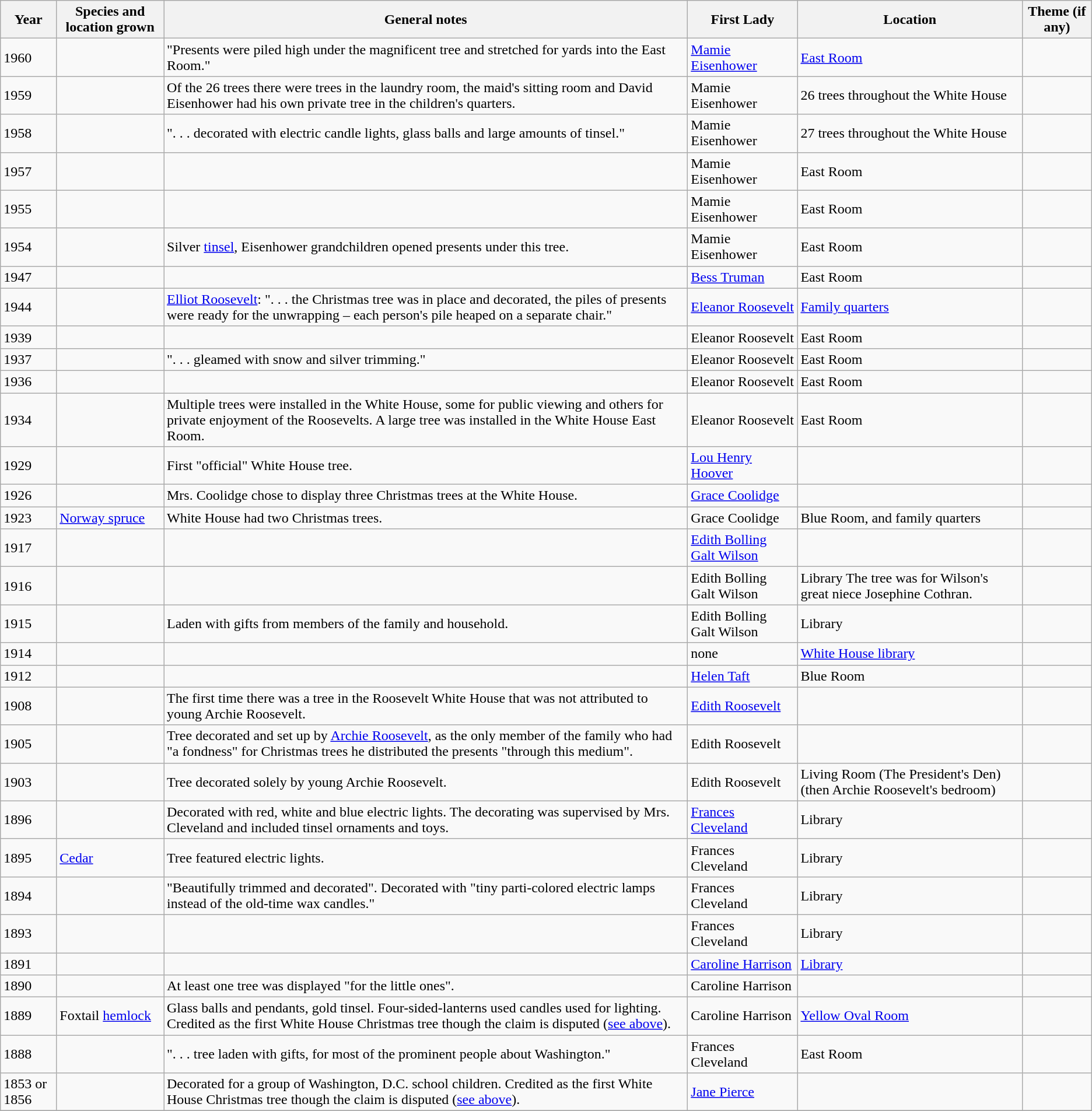<table class="wikitable sortable">
<tr>
<th>Year</th>
<th>Species and location grown</th>
<th>General notes</th>
<th>First Lady</th>
<th>Location</th>
<th>Theme (if any)</th>
</tr>
<tr>
<td>1960</td>
<td></td>
<td>"Presents were piled high under the magnificent tree and stretched for yards into the East Room."</td>
<td><a href='#'>Mamie Eisenhower</a></td>
<td><a href='#'>East Room</a></td>
<td></td>
</tr>
<tr>
<td>1959</td>
<td></td>
<td>Of the 26 trees there were trees in the laundry room, the maid's sitting room and David Eisenhower had his own private tree in the children's quarters.</td>
<td>Mamie Eisenhower</td>
<td>26 trees throughout the White House</td>
<td></td>
</tr>
<tr>
<td>1958</td>
<td></td>
<td>". . . decorated with electric candle lights, glass balls and large amounts of tinsel."</td>
<td>Mamie Eisenhower</td>
<td>27 trees throughout the White House</td>
<td></td>
</tr>
<tr>
<td>1957</td>
<td></td>
<td></td>
<td>Mamie Eisenhower</td>
<td>East Room</td>
<td></td>
</tr>
<tr>
<td>1955</td>
<td></td>
<td></td>
<td>Mamie Eisenhower</td>
<td>East Room</td>
<td></td>
</tr>
<tr>
<td>1954</td>
<td></td>
<td>Silver <a href='#'>tinsel</a>, Eisenhower grandchildren opened presents under this tree.</td>
<td>Mamie Eisenhower</td>
<td>East Room</td>
<td></td>
</tr>
<tr>
<td>1947</td>
<td></td>
<td></td>
<td><a href='#'>Bess Truman</a></td>
<td>East Room</td>
<td></td>
</tr>
<tr>
<td>1944</td>
<td></td>
<td><a href='#'>Elliot Roosevelt</a>: ". . . the Christmas tree was in place and decorated, the piles of presents were ready for the unwrapping – each person's pile heaped on a separate chair."</td>
<td><a href='#'>Eleanor Roosevelt</a></td>
<td><a href='#'>Family quarters</a></td>
<td></td>
</tr>
<tr>
<td>1939</td>
<td></td>
<td></td>
<td>Eleanor Roosevelt</td>
<td>East Room</td>
<td></td>
</tr>
<tr>
<td>1937</td>
<td></td>
<td>". . . gleamed with snow and silver trimming."</td>
<td>Eleanor Roosevelt</td>
<td>East Room</td>
<td></td>
</tr>
<tr>
<td>1936</td>
<td></td>
<td></td>
<td>Eleanor Roosevelt</td>
<td>East Room</td>
<td></td>
</tr>
<tr>
<td>1934</td>
<td></td>
<td>Multiple trees were installed in the White House, some for public viewing and others for private enjoyment of the Roosevelts. A large tree was installed in the White House East Room.</td>
<td>Eleanor Roosevelt</td>
<td>East Room</td>
<td></td>
</tr>
<tr>
<td>1929</td>
<td></td>
<td>First "official" White House tree.</td>
<td><a href='#'>Lou Henry Hoover</a></td>
<td></td>
<td></td>
</tr>
<tr>
<td>1926</td>
<td></td>
<td>Mrs. Coolidge chose to display three Christmas trees at the White House.</td>
<td><a href='#'>Grace Coolidge</a></td>
<td></td>
<td></td>
</tr>
<tr>
<td>1923</td>
<td><a href='#'>Norway spruce</a></td>
<td>White House had two Christmas trees.</td>
<td>Grace Coolidge</td>
<td>Blue Room, and family quarters</td>
<td></td>
</tr>
<tr>
<td>1917</td>
<td></td>
<td></td>
<td><a href='#'>Edith Bolling Galt Wilson</a></td>
<td></td>
<td></td>
</tr>
<tr>
<td>1916</td>
<td></td>
<td></td>
<td>Edith Bolling Galt Wilson</td>
<td>Library The tree was for Wilson's great niece Josephine Cothran.</td>
<td></td>
</tr>
<tr>
<td>1915</td>
<td></td>
<td>Laden with gifts from members of the family and household.</td>
<td>Edith Bolling Galt Wilson</td>
<td>Library</td>
<td></td>
</tr>
<tr>
<td>1914</td>
<td></td>
<td></td>
<td>none</td>
<td><a href='#'>White House library</a></td>
<td></td>
</tr>
<tr>
<td>1912</td>
<td></td>
<td></td>
<td><a href='#'>Helen Taft</a></td>
<td>Blue Room</td>
<td></td>
</tr>
<tr>
<td>1908</td>
<td></td>
<td>The first time there was a tree in the Roosevelt White House that was not attributed to young Archie Roosevelt.</td>
<td><a href='#'>Edith Roosevelt</a></td>
<td></td>
<td></td>
</tr>
<tr>
<td>1905</td>
<td></td>
<td>Tree decorated and set up by <a href='#'>Archie Roosevelt</a>, as the only member of the family who had "a fondness" for Christmas trees he distributed the presents "through this medium".</td>
<td>Edith Roosevelt</td>
<td></td>
<td></td>
</tr>
<tr>
<td>1903</td>
<td></td>
<td>Tree decorated solely by young Archie Roosevelt.</td>
<td>Edith Roosevelt</td>
<td>Living Room (The President's Den) (then Archie Roosevelt's bedroom)</td>
<td></td>
</tr>
<tr>
<td>1896</td>
<td></td>
<td>Decorated with red, white and blue electric lights. The decorating was supervised by Mrs. Cleveland and included tinsel ornaments and toys.</td>
<td><a href='#'>Frances Cleveland</a></td>
<td>Library</td>
<td></td>
</tr>
<tr>
<td>1895</td>
<td><a href='#'>Cedar</a></td>
<td>Tree featured electric lights.</td>
<td>Frances Cleveland</td>
<td>Library</td>
<td></td>
</tr>
<tr>
<td>1894</td>
<td></td>
<td>"Beautifully trimmed and decorated". Decorated with "tiny parti-colored electric lamps instead of the old-time wax candles."</td>
<td>Frances Cleveland</td>
<td>Library</td>
<td></td>
</tr>
<tr>
<td>1893</td>
<td></td>
<td></td>
<td>Frances Cleveland</td>
<td>Library</td>
<td></td>
</tr>
<tr>
<td>1891</td>
<td></td>
<td></td>
<td><a href='#'>Caroline Harrison</a></td>
<td><a href='#'>Library</a></td>
<td></td>
</tr>
<tr>
<td>1890</td>
<td></td>
<td>At least one tree was displayed "for the little ones".</td>
<td>Caroline Harrison</td>
<td></td>
<td></td>
</tr>
<tr>
<td>1889</td>
<td>Foxtail <a href='#'>hemlock</a></td>
<td>Glass balls and pendants, gold tinsel. Four-sided-lanterns used candles used for lighting. Credited as the first White House Christmas tree though the claim is disputed (<a href='#'>see above</a>).</td>
<td>Caroline Harrison</td>
<td><a href='#'>Yellow Oval Room</a></td>
<td></td>
</tr>
<tr>
<td>1888</td>
<td></td>
<td>". . . tree laden with gifts, for most of the prominent people about Washington."</td>
<td>Frances Cleveland</td>
<td>East Room</td>
<td></td>
</tr>
<tr>
<td>1853 or 1856</td>
<td></td>
<td>Decorated for a group of Washington, D.C. school children. Credited as the first White House Christmas tree though the claim is disputed (<a href='#'>see above</a>).</td>
<td><a href='#'>Jane Pierce</a></td>
<td></td>
<td></td>
</tr>
<tr>
</tr>
</table>
